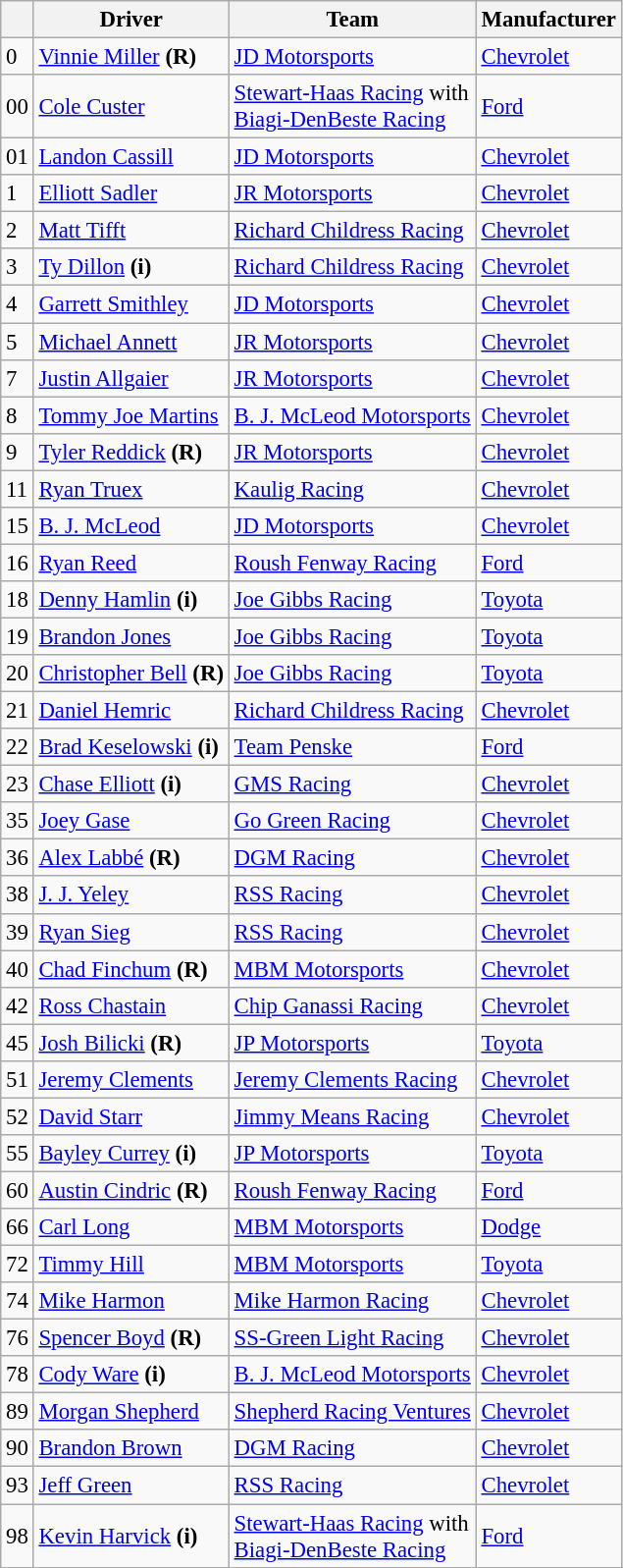<table class="wikitable" style="font-size:95%">
<tr>
<th></th>
<th>Driver</th>
<th>Team</th>
<th>Manufacturer</th>
</tr>
<tr>
<td>0</td>
<td><a href='#'>Vinnie Miller</a> <strong>(R)</strong></td>
<td><a href='#'>JD Motorsports</a></td>
<td><a href='#'>Chevrolet</a></td>
</tr>
<tr>
<td>00</td>
<td><a href='#'>Cole Custer</a></td>
<td><a href='#'>Stewart-Haas Racing</a> with <br> <a href='#'>Biagi-DenBeste Racing</a></td>
<td><a href='#'>Ford</a></td>
</tr>
<tr>
<td>01</td>
<td><a href='#'>Landon Cassill</a></td>
<td><a href='#'>JD Motorsports</a></td>
<td><a href='#'>Chevrolet</a></td>
</tr>
<tr>
<td>1</td>
<td><a href='#'>Elliott Sadler</a></td>
<td><a href='#'>JR Motorsports</a></td>
<td><a href='#'>Chevrolet</a></td>
</tr>
<tr>
<td>2</td>
<td><a href='#'>Matt Tifft</a></td>
<td><a href='#'>Richard Childress Racing</a></td>
<td><a href='#'>Chevrolet</a></td>
</tr>
<tr>
<td>3</td>
<td><a href='#'>Ty Dillon</a> <strong>(i)</strong></td>
<td><a href='#'>Richard Childress Racing</a></td>
<td><a href='#'>Chevrolet</a></td>
</tr>
<tr>
<td>4</td>
<td><a href='#'>Garrett Smithley</a></td>
<td><a href='#'>JD Motorsports</a></td>
<td><a href='#'>Chevrolet</a></td>
</tr>
<tr>
<td>5</td>
<td><a href='#'>Michael Annett</a></td>
<td><a href='#'>JR Motorsports</a></td>
<td><a href='#'>Chevrolet</a></td>
</tr>
<tr>
<td>7</td>
<td><a href='#'>Justin Allgaier</a></td>
<td><a href='#'>JR Motorsports</a></td>
<td><a href='#'>Chevrolet</a></td>
</tr>
<tr>
<td>8</td>
<td><a href='#'>Tommy Joe Martins</a></td>
<td><a href='#'>B. J. McLeod Motorsports</a></td>
<td><a href='#'>Chevrolet</a></td>
</tr>
<tr>
<td>9</td>
<td><a href='#'>Tyler Reddick</a> <strong>(R)</strong></td>
<td><a href='#'>JR Motorsports</a></td>
<td><a href='#'>Chevrolet</a></td>
</tr>
<tr>
<td>11</td>
<td><a href='#'>Ryan Truex</a></td>
<td><a href='#'>Kaulig Racing</a></td>
<td><a href='#'>Chevrolet</a></td>
</tr>
<tr>
<td>15</td>
<td><a href='#'>B. J. McLeod</a></td>
<td><a href='#'>JD Motorsports</a></td>
<td><a href='#'>Chevrolet</a></td>
</tr>
<tr>
<td>16</td>
<td><a href='#'>Ryan Reed</a></td>
<td><a href='#'>Roush Fenway Racing</a></td>
<td><a href='#'>Ford</a></td>
</tr>
<tr>
<td>18</td>
<td><a href='#'>Denny Hamlin</a> <strong>(i)</strong></td>
<td><a href='#'>Joe Gibbs Racing</a></td>
<td><a href='#'>Toyota</a></td>
</tr>
<tr>
<td>19</td>
<td><a href='#'>Brandon Jones</a></td>
<td><a href='#'>Joe Gibbs Racing</a></td>
<td><a href='#'>Toyota</a></td>
</tr>
<tr>
<td>20</td>
<td><a href='#'>Christopher Bell</a> <strong>(R)</strong></td>
<td><a href='#'>Joe Gibbs Racing</a></td>
<td><a href='#'>Toyota</a></td>
</tr>
<tr>
<td>21</td>
<td><a href='#'>Daniel Hemric</a></td>
<td><a href='#'>Richard Childress Racing</a></td>
<td><a href='#'>Chevrolet</a></td>
</tr>
<tr>
<td>22</td>
<td><a href='#'>Brad Keselowski</a> <strong>(i)</strong></td>
<td><a href='#'>Team Penske</a></td>
<td><a href='#'>Ford</a></td>
</tr>
<tr>
<td>23</td>
<td><a href='#'>Chase Elliott</a> <strong>(i)</strong></td>
<td><a href='#'>GMS Racing</a></td>
<td><a href='#'>Chevrolet</a></td>
</tr>
<tr>
<td>35</td>
<td><a href='#'>Joey Gase</a></td>
<td><a href='#'>Go Green Racing</a></td>
<td><a href='#'>Chevrolet</a></td>
</tr>
<tr>
<td>36</td>
<td><a href='#'>Alex Labbé</a> <strong>(R)</strong></td>
<td><a href='#'>DGM Racing</a></td>
<td><a href='#'>Chevrolet</a></td>
</tr>
<tr>
<td>38</td>
<td><a href='#'>J. J. Yeley</a></td>
<td><a href='#'>RSS Racing</a></td>
<td><a href='#'>Chevrolet</a></td>
</tr>
<tr>
<td>39</td>
<td><a href='#'>Ryan Sieg</a></td>
<td><a href='#'>RSS Racing</a></td>
<td><a href='#'>Chevrolet</a></td>
</tr>
<tr>
<td>40</td>
<td><a href='#'>Chad Finchum</a> <strong>(R)</strong></td>
<td><a href='#'>MBM Motorsports</a></td>
<td><a href='#'>Chevrolet</a></td>
</tr>
<tr>
<td>42</td>
<td><a href='#'>Ross Chastain</a></td>
<td><a href='#'>Chip Ganassi Racing</a></td>
<td><a href='#'>Chevrolet</a></td>
</tr>
<tr>
<td>45</td>
<td><a href='#'>Josh Bilicki</a> <strong>(R)</strong></td>
<td><a href='#'>JP Motorsports</a></td>
<td><a href='#'>Toyota</a></td>
</tr>
<tr>
<td>51</td>
<td><a href='#'>Jeremy Clements</a></td>
<td><a href='#'>Jeremy Clements Racing</a></td>
<td><a href='#'>Chevrolet</a></td>
</tr>
<tr>
<td>52</td>
<td><a href='#'>David Starr</a></td>
<td><a href='#'>Jimmy Means Racing</a></td>
<td><a href='#'>Chevrolet</a></td>
</tr>
<tr>
<td>55</td>
<td><a href='#'>Bayley Currey</a> <strong>(i)</strong></td>
<td><a href='#'>JP Motorsports</a></td>
<td><a href='#'>Toyota</a></td>
</tr>
<tr>
<td>60</td>
<td><a href='#'>Austin Cindric</a> <strong>(R)</strong></td>
<td><a href='#'>Roush Fenway Racing</a></td>
<td><a href='#'>Ford</a></td>
</tr>
<tr>
<td>66</td>
<td><a href='#'>Carl Long</a></td>
<td><a href='#'>MBM Motorsports</a></td>
<td><a href='#'>Dodge</a></td>
</tr>
<tr>
<td>72</td>
<td><a href='#'>Timmy Hill</a></td>
<td><a href='#'>MBM Motorsports</a></td>
<td><a href='#'>Toyota</a></td>
</tr>
<tr>
<td>74</td>
<td><a href='#'>Mike Harmon</a></td>
<td><a href='#'>Mike Harmon Racing</a></td>
<td><a href='#'>Chevrolet</a></td>
</tr>
<tr>
<td>76</td>
<td><a href='#'>Spencer Boyd</a> <strong>(R)</strong></td>
<td><a href='#'>SS-Green Light Racing</a></td>
<td><a href='#'>Chevrolet</a></td>
</tr>
<tr>
<td>78</td>
<td><a href='#'>Cody Ware</a> <strong>(i)</strong></td>
<td><a href='#'>B. J. McLeod Motorsports</a></td>
<td><a href='#'>Chevrolet</a></td>
</tr>
<tr>
<td>89</td>
<td><a href='#'>Morgan Shepherd</a></td>
<td><a href='#'>Shepherd Racing Ventures</a></td>
<td><a href='#'>Chevrolet</a></td>
</tr>
<tr>
<td>90</td>
<td><a href='#'>Brandon Brown</a></td>
<td><a href='#'>DGM Racing</a></td>
<td><a href='#'>Chevrolet</a></td>
</tr>
<tr>
<td>93</td>
<td><a href='#'>Jeff Green</a></td>
<td><a href='#'>RSS Racing</a></td>
<td><a href='#'>Chevrolet</a></td>
</tr>
<tr>
<td>98</td>
<td><a href='#'>Kevin Harvick</a> <strong>(i)</strong></td>
<td><a href='#'>Stewart-Haas Racing</a> with <br> <a href='#'>Biagi-DenBeste Racing</a></td>
<td><a href='#'>Ford</a></td>
</tr>
<tr>
</tr>
</table>
